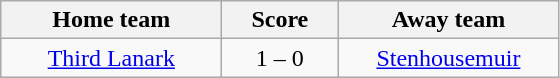<table class="wikitable" style="text-align: center">
<tr>
<th width=140>Home team</th>
<th width=70>Score</th>
<th width=140>Away team</th>
</tr>
<tr>
<td><a href='#'>Third Lanark</a></td>
<td>1 – 0</td>
<td><a href='#'>Stenhousemuir</a></td>
</tr>
</table>
